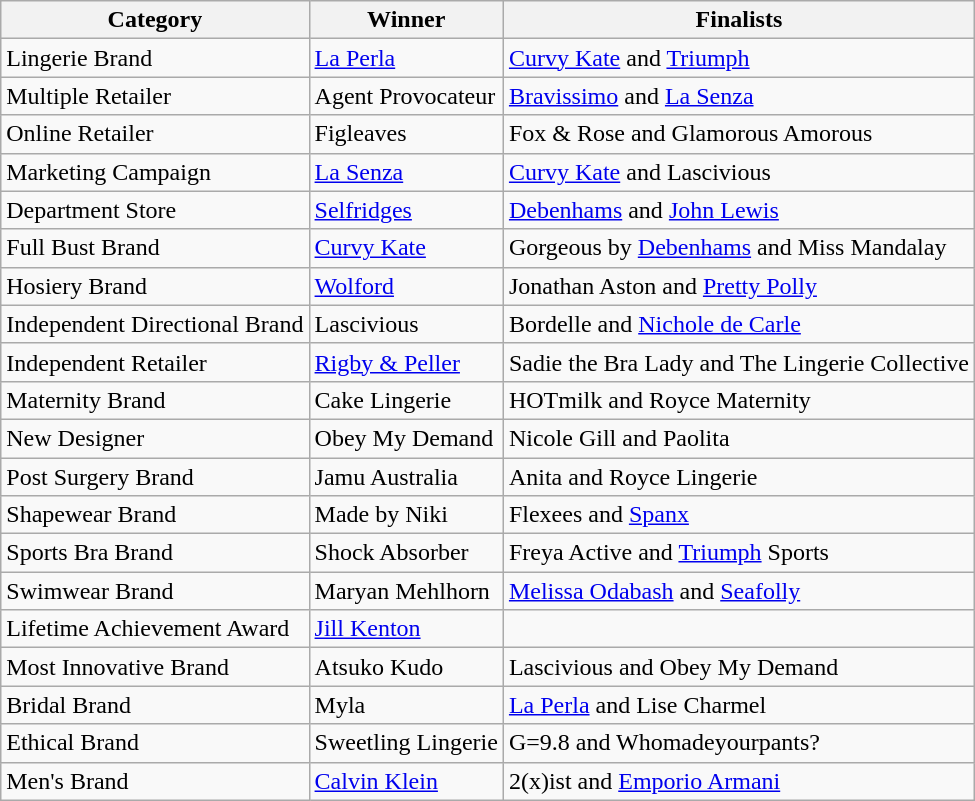<table class=wikitable>
<tr>
<th>Category</th>
<th>Winner</th>
<th>Finalists</th>
</tr>
<tr>
<td>Lingerie Brand</td>
<td><a href='#'>La Perla</a></td>
<td><a href='#'>Curvy Kate</a> and <a href='#'>Triumph</a></td>
</tr>
<tr>
<td>Multiple Retailer</td>
<td>Agent Provocateur</td>
<td><a href='#'>Bravissimo</a> and <a href='#'>La Senza</a></td>
</tr>
<tr>
<td>Online Retailer</td>
<td>Figleaves</td>
<td>Fox & Rose and Glamorous Amorous</td>
</tr>
<tr>
<td>Marketing Campaign</td>
<td><a href='#'>La Senza</a></td>
<td><a href='#'>Curvy Kate</a> and Lascivious</td>
</tr>
<tr>
<td>Department Store</td>
<td><a href='#'>Selfridges</a></td>
<td><a href='#'>Debenhams</a> and <a href='#'>John Lewis</a></td>
</tr>
<tr>
<td>Full Bust Brand</td>
<td><a href='#'>Curvy Kate</a></td>
<td>Gorgeous by <a href='#'>Debenhams</a> and Miss Mandalay</td>
</tr>
<tr>
<td>Hosiery Brand</td>
<td><a href='#'>Wolford</a></td>
<td>Jonathan Aston and <a href='#'>Pretty Polly</a></td>
</tr>
<tr>
<td>Independent Directional Brand</td>
<td>Lascivious</td>
<td>Bordelle and <a href='#'>Nichole de Carle</a></td>
</tr>
<tr>
<td>Independent Retailer</td>
<td><a href='#'>Rigby & Peller</a></td>
<td>Sadie the Bra Lady and The Lingerie Collective</td>
</tr>
<tr>
<td>Maternity Brand</td>
<td>Cake Lingerie</td>
<td>HOTmilk and Royce Maternity</td>
</tr>
<tr>
<td>New Designer</td>
<td>Obey My Demand</td>
<td>Nicole Gill and Paolita</td>
</tr>
<tr>
<td>Post Surgery Brand</td>
<td>Jamu Australia</td>
<td>Anita and Royce Lingerie</td>
</tr>
<tr>
<td>Shapewear Brand</td>
<td>Made by Niki</td>
<td>Flexees and <a href='#'>Spanx</a></td>
</tr>
<tr>
<td>Sports Bra Brand</td>
<td>Shock Absorber</td>
<td>Freya Active and <a href='#'>Triumph</a> Sports</td>
</tr>
<tr>
<td>Swimwear Brand</td>
<td>Maryan Mehlhorn</td>
<td><a href='#'>Melissa Odabash</a> and <a href='#'>Seafolly</a></td>
</tr>
<tr>
<td>Lifetime Achievement Award</td>
<td><a href='#'>Jill Kenton</a></td>
<td></td>
</tr>
<tr>
<td>Most Innovative Brand</td>
<td>Atsuko Kudo</td>
<td>Lascivious and Obey My Demand</td>
</tr>
<tr>
<td>Bridal Brand</td>
<td>Myla</td>
<td><a href='#'>La Perla</a> and Lise Charmel</td>
</tr>
<tr>
<td>Ethical Brand</td>
<td>Sweetling Lingerie</td>
<td>G=9.8 and Whomadeyourpants?</td>
</tr>
<tr>
<td>Men's Brand</td>
<td><a href='#'>Calvin Klein</a></td>
<td>2(x)ist and <a href='#'>Emporio Armani</a></td>
</tr>
</table>
